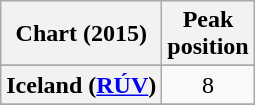<table class="wikitable sortable plainrowheaders" style="text-align:center">
<tr>
<th scope="col">Chart (2015)</th>
<th scope="col">Peak<br> position</th>
</tr>
<tr>
</tr>
<tr>
<th scope="row">Iceland (<a href='#'>RÚV</a>)</th>
<td>8</td>
</tr>
<tr>
</tr>
</table>
